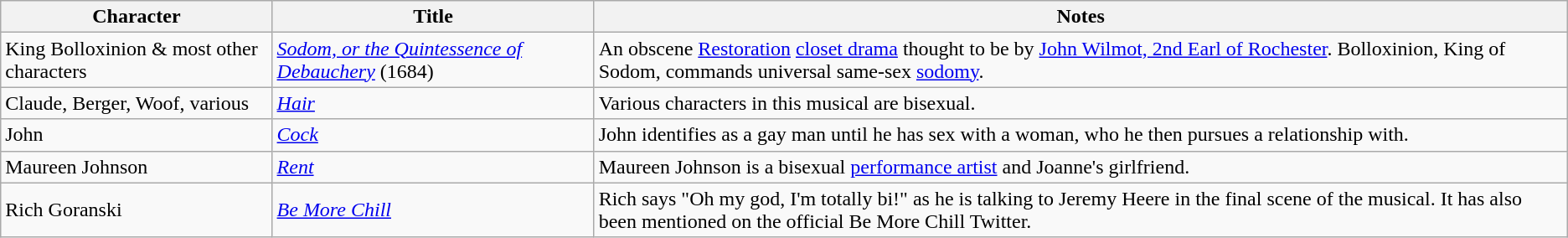<table class="wikitable">
<tr>
<th>Character</th>
<th>Title</th>
<th>Notes</th>
</tr>
<tr>
<td>King Bolloxinion & most other characters</td>
<td><em><a href='#'>Sodom, or the Quintessence of Debauchery</a></em> (1684)</td>
<td>An obscene <a href='#'>Restoration</a> <a href='#'>closet drama</a> thought to be by <a href='#'>John Wilmot, 2nd Earl of Rochester</a>.  Bolloxinion, King of Sodom, commands universal same-sex <a href='#'>sodomy</a>.</td>
</tr>
<tr>
<td>Claude, Berger, Woof, various</td>
<td><em><a href='#'>Hair</a></em></td>
<td>Various characters in this musical are bisexual.</td>
</tr>
<tr>
<td>John</td>
<td><em><a href='#'>Cock</a></em></td>
<td>John identifies as a gay man until he has sex with a woman, who he then pursues a relationship with.</td>
</tr>
<tr>
<td>Maureen Johnson</td>
<td><a href='#'><em>Rent</em></a></td>
<td>Maureen Johnson is a bisexual <a href='#'>performance artist</a> and Joanne's girlfriend.</td>
</tr>
<tr>
<td>Rich Goranski</td>
<td><a href='#'><em>Be More Chill</em></a></td>
<td>Rich says "Oh my god, I'm totally bi!" as he is talking to Jeremy Heere in the final scene of the musical. It has also been mentioned on the official Be More Chill Twitter.</td>
</tr>
</table>
